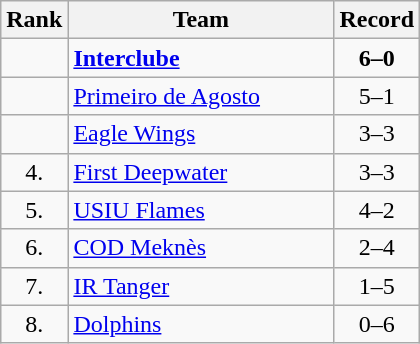<table class="wikitable" style="text-align:center">
<tr>
<th>Rank</th>
<th width=170>Team</th>
<th>Record</th>
</tr>
<tr>
<td></td>
<td align=left> <strong><a href='#'>Interclube</a></strong></td>
<td><strong>6–0</strong></td>
</tr>
<tr>
<td></td>
<td align=left> <a href='#'>Primeiro de Agosto</a></td>
<td>5–1</td>
</tr>
<tr>
<td></td>
<td align=left> <a href='#'>Eagle Wings</a></td>
<td>3–3</td>
</tr>
<tr>
<td>4.</td>
<td align=left> <a href='#'>First Deepwater</a></td>
<td>3–3</td>
</tr>
<tr>
<td>5.</td>
<td align=left> <a href='#'>USIU Flames</a></td>
<td>4–2</td>
</tr>
<tr>
<td>6.</td>
<td align=left> <a href='#'>COD Meknès</a></td>
<td>2–4</td>
</tr>
<tr>
<td>7.</td>
<td align=left> <a href='#'>IR Tanger</a></td>
<td>1–5</td>
</tr>
<tr>
<td>8.</td>
<td align=left> <a href='#'>Dolphins</a></td>
<td>0–6</td>
</tr>
</table>
